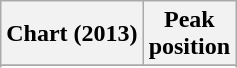<table class="wikitable sortable">
<tr>
<th>Chart (2013)</th>
<th>Peak<br>position</th>
</tr>
<tr>
</tr>
<tr>
</tr>
</table>
